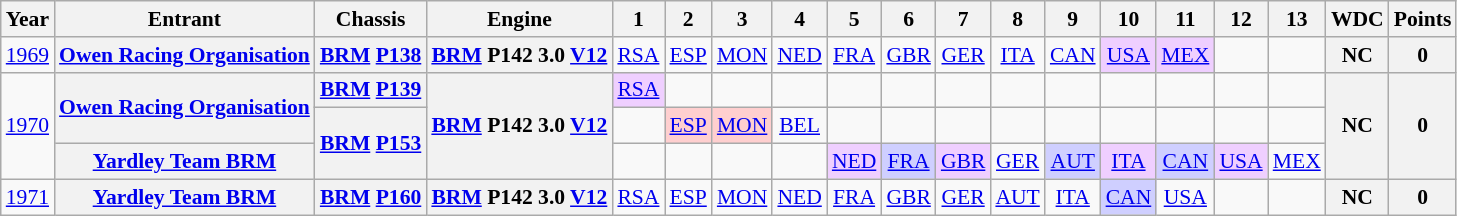<table class="wikitable" style="text-align:center; font-size:90%">
<tr>
<th>Year</th>
<th>Entrant</th>
<th>Chassis</th>
<th>Engine</th>
<th>1</th>
<th>2</th>
<th>3</th>
<th>4</th>
<th>5</th>
<th>6</th>
<th>7</th>
<th>8</th>
<th>9</th>
<th>10</th>
<th>11</th>
<th>12</th>
<th>13</th>
<th>WDC</th>
<th>Points</th>
</tr>
<tr>
<td><a href='#'>1969</a></td>
<th><a href='#'>Owen Racing Organisation</a></th>
<th><a href='#'>BRM</a> <a href='#'>P138</a></th>
<th><a href='#'>BRM</a> P142 3.0 <a href='#'>V12</a></th>
<td><a href='#'>RSA</a></td>
<td><a href='#'>ESP</a></td>
<td><a href='#'>MON</a></td>
<td><a href='#'>NED</a></td>
<td><a href='#'>FRA</a></td>
<td><a href='#'>GBR</a></td>
<td><a href='#'>GER</a></td>
<td><a href='#'>ITA</a></td>
<td><a href='#'>CAN</a></td>
<td style="background:#EFCFFF;"><a href='#'>USA</a><br></td>
<td style="background:#EFCFFF;"><a href='#'>MEX</a><br></td>
<td></td>
<td></td>
<th>NC</th>
<th>0</th>
</tr>
<tr>
<td rowspan="3"><a href='#'>1970</a></td>
<th rowspan="2"><a href='#'>Owen Racing Organisation</a></th>
<th><a href='#'>BRM</a> <a href='#'>P139</a></th>
<th rowspan="3"><a href='#'>BRM</a> P142 3.0 <a href='#'>V12</a></th>
<td style="background:#EFCFFF;"><a href='#'>RSA</a><br></td>
<td></td>
<td></td>
<td></td>
<td></td>
<td></td>
<td></td>
<td></td>
<td></td>
<td></td>
<td></td>
<td></td>
<td></td>
<th rowspan="3">NC</th>
<th rowspan="3">0</th>
</tr>
<tr>
<th rowspan="2"><a href='#'>BRM</a> <a href='#'>P153</a></th>
<td></td>
<td style="background:#FFCFCF;"><a href='#'>ESP</a><br></td>
<td style="background:#FFCFCF;"><a href='#'>MON</a><br></td>
<td><a href='#'>BEL</a></td>
<td></td>
<td></td>
<td></td>
<td></td>
<td></td>
<td></td>
<td></td>
<td></td>
<td></td>
</tr>
<tr>
<th><a href='#'>Yardley Team BRM</a></th>
<td></td>
<td></td>
<td></td>
<td></td>
<td style="background:#EFCFFF;"><a href='#'>NED</a><br></td>
<td style="background:#CFCFFF;"><a href='#'>FRA</a><br></td>
<td style="background:#EFCFFF;"><a href='#'>GBR</a><br></td>
<td><a href='#'>GER</a></td>
<td style="background:#CFCFFF;"><a href='#'>AUT</a><br></td>
<td style="background:#EFCFFF;"><a href='#'>ITA</a><br></td>
<td style="background:#CFCFFF;"><a href='#'>CAN</a><br></td>
<td style="background:#EFCFFF;"><a href='#'>USA</a><br></td>
<td><a href='#'>MEX</a></td>
</tr>
<tr>
<td><a href='#'>1971</a></td>
<th><a href='#'>Yardley Team BRM</a></th>
<th><a href='#'>BRM</a> <a href='#'>P160</a></th>
<th><a href='#'>BRM</a> P142 3.0 <a href='#'>V12</a></th>
<td><a href='#'>RSA</a></td>
<td><a href='#'>ESP</a></td>
<td><a href='#'>MON</a></td>
<td><a href='#'>NED</a></td>
<td><a href='#'>FRA</a></td>
<td><a href='#'>GBR</a></td>
<td><a href='#'>GER</a></td>
<td><a href='#'>AUT</a></td>
<td><a href='#'>ITA</a></td>
<td style="background:#CFCFFF;"><a href='#'>CAN</a><br></td>
<td><a href='#'>USA</a></td>
<td> </td>
<td> </td>
<th>NC</th>
<th>0</th>
</tr>
</table>
